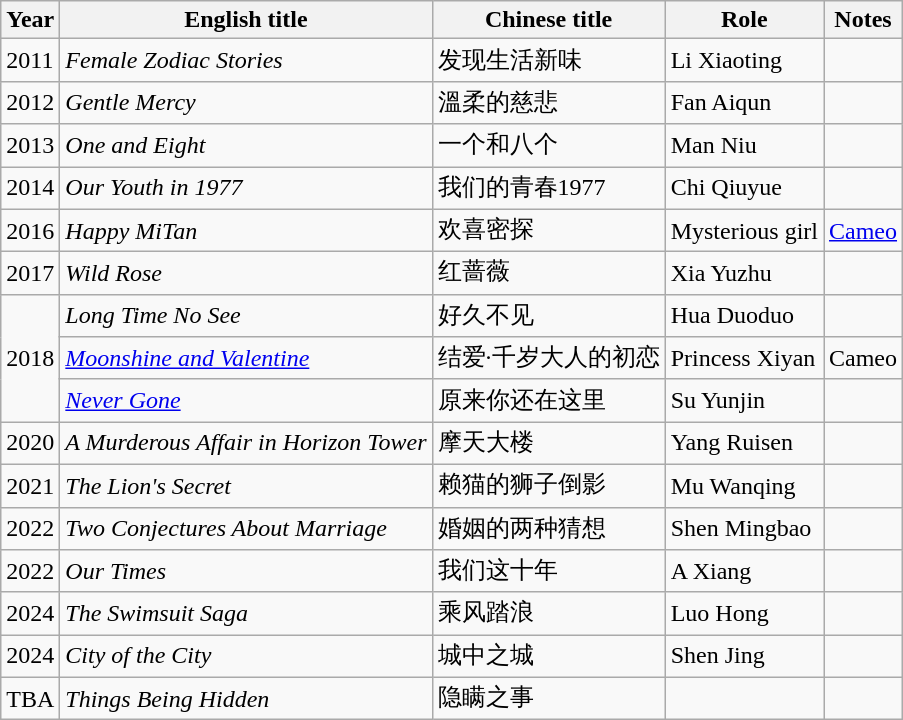<table class="wikitable">
<tr>
<th>Year</th>
<th>English title</th>
<th>Chinese title</th>
<th>Role</th>
<th>Notes</th>
</tr>
<tr>
<td>2011</td>
<td><em>Female Zodiac Stories</em></td>
<td>发现生活新味</td>
<td>Li Xiaoting</td>
<td></td>
</tr>
<tr>
<td>2012</td>
<td><em>Gentle Mercy</em></td>
<td>溫柔的慈悲</td>
<td>Fan Aiqun</td>
<td></td>
</tr>
<tr>
<td>2013</td>
<td><em>One and Eight</em></td>
<td>一个和八个</td>
<td>Man Niu</td>
<td></td>
</tr>
<tr>
<td>2014</td>
<td><em>Our Youth in 1977</em></td>
<td>我们的青春1977</td>
<td>Chi Qiuyue</td>
<td></td>
</tr>
<tr>
<td>2016</td>
<td><em>Happy MiTan</em></td>
<td>欢喜密探</td>
<td>Mysterious girl</td>
<td><a href='#'>Cameo</a></td>
</tr>
<tr>
<td>2017</td>
<td><em>Wild Rose</em></td>
<td>红蔷薇</td>
<td>Xia Yuzhu</td>
<td></td>
</tr>
<tr>
<td rowspan=3>2018</td>
<td><em>Long Time No See</em></td>
<td>好久不见</td>
<td>Hua Duoduo</td>
<td></td>
</tr>
<tr>
<td><em><a href='#'>Moonshine and Valentine</a></em></td>
<td>结爱·千岁大人的初恋</td>
<td>Princess Xiyan</td>
<td>Cameo</td>
</tr>
<tr>
<td><em><a href='#'>Never Gone</a></em></td>
<td>原来你还在这里</td>
<td>Su Yunjin</td>
<td></td>
</tr>
<tr>
<td>2020</td>
<td><em>A Murderous Affair in Horizon Tower</em></td>
<td>摩天大楼</td>
<td>Yang Ruisen</td>
<td></td>
</tr>
<tr>
<td>2021</td>
<td><em>The Lion's Secret</em></td>
<td>赖猫的狮子倒影</td>
<td>Mu Wanqing</td>
<td></td>
</tr>
<tr>
<td>2022</td>
<td><em>Two Conjectures About Marriage</em></td>
<td>婚姻的两种猜想</td>
<td>Shen Mingbao</td>
<td></td>
</tr>
<tr>
<td>2022</td>
<td><em>Our Times</em></td>
<td>我们这十年</td>
<td>A Xiang</td>
<td></td>
</tr>
<tr>
<td>2024</td>
<td><em>The Swimsuit Saga</em></td>
<td>乘风踏浪</td>
<td>Luo Hong</td>
<td></td>
</tr>
<tr>
<td>2024</td>
<td><em>City of the City</em></td>
<td>城中之城</td>
<td>Shen Jing</td>
<td></td>
</tr>
<tr>
<td>TBA</td>
<td><em>Things Being Hidden</em></td>
<td>隐瞒之事</td>
<td></td>
<td></td>
</tr>
</table>
